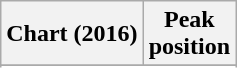<table class="wikitable sortable plainrowheaders" style="text-align:center">
<tr>
<th scope="col">Chart (2016)</th>
<th scope="col">Peak<br>position</th>
</tr>
<tr>
</tr>
<tr>
</tr>
</table>
